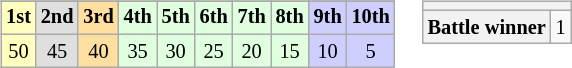<table>
<tr>
<td><br><table class="wikitable" style="font-size:85%; text-align:center">
<tr>
</tr>
<tr>
<th style="background:#FFFFBF;">1st</th>
<th style="background:#DFDFDF;">2nd</th>
<th style="background:#FFDF9F;">3rd</th>
<th style="background:#DFFFDF;">4th</th>
<th style="background:#DFFFDF;">5th</th>
<th style="background:#DFFFDF;">6th</th>
<th style="background:#DFFFDF;">7th</th>
<th style="background:#DFFFDF;">8th</th>
<th style="background:#CFCFFF;">9th</th>
<th style="background:#CFCFFF;">10th</th>
</tr>
<tr>
<td style="background:#FFFFBF;">50</td>
<td style="background:#DFDFDF;">45</td>
<td style="background:#FFDF9F;">40</td>
<td style="background:#DFFFDF;">35</td>
<td style="background:#DFFFDF;">30</td>
<td style="background:#DFFFDF;">25</td>
<td style="background:#DFFFDF;">20</td>
<td style="background:#DFFFDF;">15</td>
<td style="background:#CFCFFF;">10</td>
<td style="background:#CFCFFF;">5</td>
</tr>
</table>
</td>
<td style="vertical-align:top;"><br><table style="margin-right:0; font-size:85%; text-align:center;" class="wikitable">
<tr>
<th colspan=2></th>
</tr>
<tr>
<th>Battle winner</th>
<td>1</td>
</tr>
</table>
</td>
</tr>
</table>
